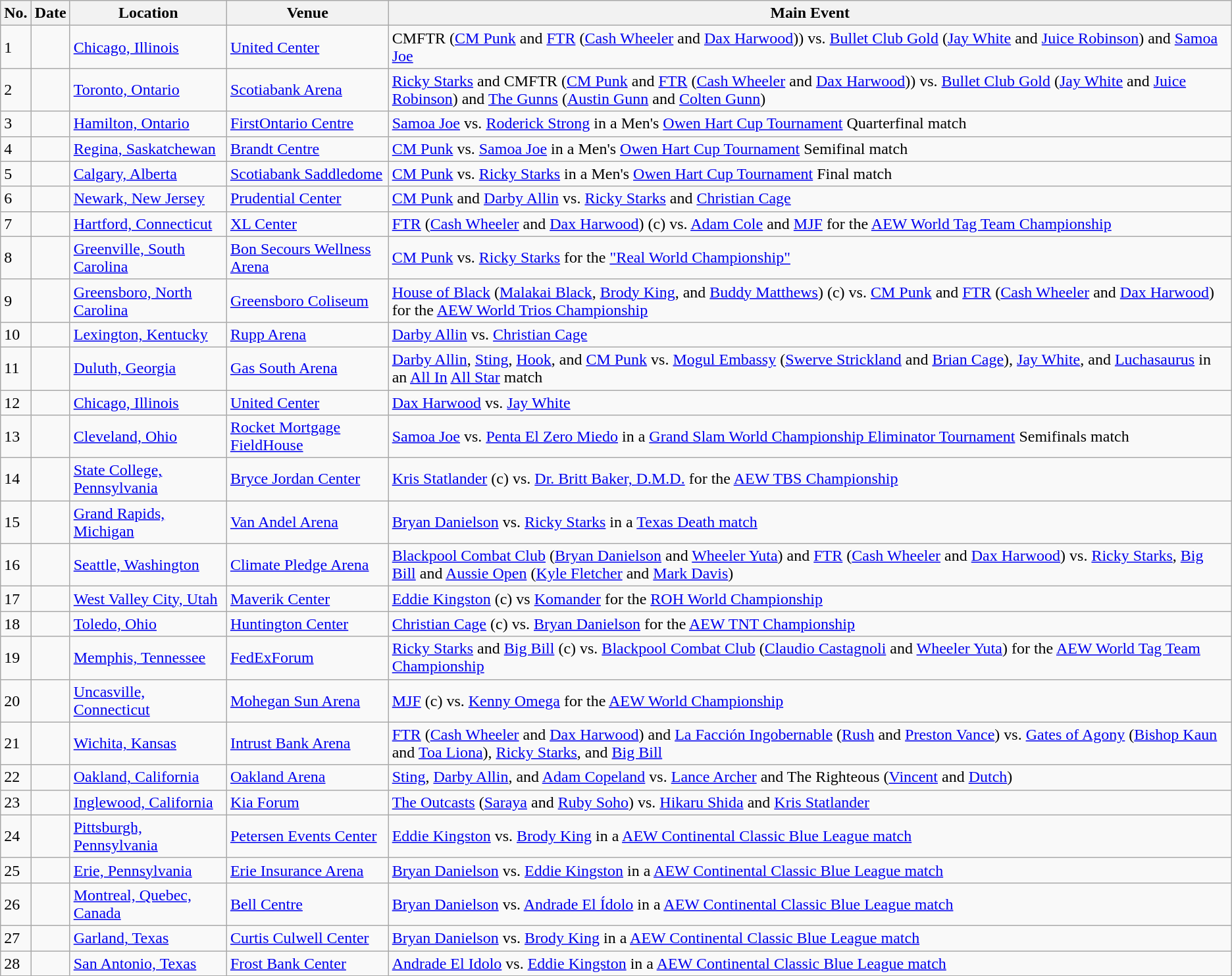<table class="wikitable sortable">
<tr>
<th>No.</th>
<th>Date</th>
<th>Location</th>
<th>Venue</th>
<th>Main Event</th>
</tr>
<tr>
<td>1</td>
<td><br></td>
<td><a href='#'>Chicago, Illinois</a></td>
<td><a href='#'>United Center</a></td>
<td>CMFTR (<a href='#'>CM Punk</a> and <a href='#'>FTR</a> (<a href='#'>Cash Wheeler</a> and <a href='#'>Dax Harwood</a>)) vs. <a href='#'>Bullet Club Gold</a> (<a href='#'>Jay White</a> and <a href='#'>Juice Robinson</a>) and <a href='#'>Samoa Joe</a></td>
</tr>
<tr>
<td>2</td>
<td></td>
<td><a href='#'>Toronto, Ontario</a></td>
<td><a href='#'>Scotiabank Arena</a></td>
<td><a href='#'>Ricky Starks</a> and CMFTR (<a href='#'>CM Punk</a> and <a href='#'>FTR</a> (<a href='#'>Cash Wheeler</a> and <a href='#'>Dax Harwood</a>)) vs. <a href='#'>Bullet Club Gold</a> (<a href='#'>Jay White</a> and <a href='#'>Juice Robinson</a>) and <a href='#'>The Gunns</a> (<a href='#'>Austin Gunn</a> and <a href='#'>Colten Gunn</a>)</td>
</tr>
<tr>
<td>3</td>
<td></td>
<td><a href='#'>Hamilton, Ontario</a></td>
<td><a href='#'>FirstOntario Centre</a></td>
<td><a href='#'>Samoa Joe</a> vs. <a href='#'>Roderick Strong</a> in a Men's <a href='#'>Owen Hart Cup Tournament</a> Quarterfinal match</td>
</tr>
<tr>
<td>4</td>
<td></td>
<td><a href='#'>Regina, Saskatchewan</a></td>
<td><a href='#'>Brandt Centre</a></td>
<td><a href='#'>CM Punk</a> vs. <a href='#'>Samoa Joe</a> in a Men's <a href='#'>Owen Hart Cup Tournament</a> Semifinal match</td>
</tr>
<tr>
<td>5</td>
<td></td>
<td><a href='#'>Calgary, Alberta</a></td>
<td><a href='#'>Scotiabank Saddledome</a></td>
<td><a href='#'>CM Punk</a> vs. <a href='#'>Ricky Starks</a> in a Men's <a href='#'>Owen Hart Cup Tournament</a> Final match</td>
</tr>
<tr>
<td>6</td>
<td></td>
<td><a href='#'>Newark, New Jersey</a></td>
<td><a href='#'>Prudential Center</a></td>
<td><a href='#'>CM Punk</a> and <a href='#'>Darby Allin</a> vs. <a href='#'>Ricky Starks</a> and <a href='#'>Christian Cage</a></td>
</tr>
<tr>
<td>7</td>
<td></td>
<td><a href='#'>Hartford, Connecticut</a></td>
<td><a href='#'>XL Center</a></td>
<td><a href='#'>FTR</a> (<a href='#'>Cash Wheeler</a> and <a href='#'>Dax Harwood</a>) (c) vs. <a href='#'>Adam Cole</a> and <a href='#'>MJF</a> for the <a href='#'>AEW World Tag Team Championship</a></td>
</tr>
<tr>
<td>8</td>
<td></td>
<td><a href='#'>Greenville, South Carolina</a></td>
<td><a href='#'>Bon Secours Wellness Arena</a></td>
<td><a href='#'>CM Punk</a> vs. <a href='#'>Ricky Starks</a> for the <a href='#'>"Real World Championship"</a><br></td>
</tr>
<tr>
<td>9</td>
<td></td>
<td><a href='#'>Greensboro, North Carolina</a></td>
<td><a href='#'>Greensboro Coliseum</a></td>
<td><a href='#'>House of Black</a> (<a href='#'>Malakai Black</a>, <a href='#'>Brody King</a>, and <a href='#'>Buddy Matthews</a>) (c) vs. <a href='#'>CM Punk</a> and <a href='#'>FTR</a> (<a href='#'>Cash Wheeler</a> and <a href='#'>Dax Harwood</a>) for the <a href='#'>AEW World Trios Championship</a></td>
</tr>
<tr>
<td>10</td>
<td><br></td>
<td><a href='#'>Lexington, Kentucky</a></td>
<td><a href='#'>Rupp Arena</a></td>
<td><a href='#'>Darby Allin</a> vs. <a href='#'>Christian Cage</a></td>
</tr>
<tr>
<td>11</td>
<td><br></td>
<td><a href='#'>Duluth, Georgia</a></td>
<td><a href='#'>Gas South Arena</a></td>
<td><a href='#'>Darby Allin</a>, <a href='#'>Sting</a>, <a href='#'>Hook</a>, and <a href='#'>CM Punk</a> vs. <a href='#'>Mogul Embassy</a> (<a href='#'>Swerve Strickland</a> and <a href='#'>Brian Cage</a>), <a href='#'>Jay White</a>, and <a href='#'>Luchasaurus</a> in an <a href='#'>All In</a> <a href='#'>All Star</a> match</td>
</tr>
<tr>
<td>12</td>
<td></td>
<td><a href='#'>Chicago, Illinois</a></td>
<td><a href='#'>United Center</a></td>
<td><a href='#'>Dax Harwood</a> vs. <a href='#'>Jay White</a></td>
</tr>
<tr>
<td>13</td>
<td></td>
<td><a href='#'>Cleveland, Ohio</a></td>
<td><a href='#'>Rocket Mortgage FieldHouse</a></td>
<td><a href='#'>Samoa Joe</a> vs. <a href='#'>Penta El Zero Miedo</a> in a <a href='#'>Grand Slam World Championship Eliminator Tournament</a> Semifinals match</td>
</tr>
<tr>
<td>14</td>
<td></td>
<td><a href='#'>State College, Pennsylvania</a></td>
<td><a href='#'>Bryce Jordan Center</a></td>
<td><a href='#'>Kris Statlander</a> (c) vs. <a href='#'>Dr. Britt Baker, D.M.D.</a> for the <a href='#'>AEW TBS Championship</a></td>
</tr>
<tr>
<td>15</td>
<td></td>
<td><a href='#'>Grand Rapids, Michigan</a></td>
<td><a href='#'>Van Andel Arena</a></td>
<td><a href='#'>Bryan Danielson</a> vs. <a href='#'>Ricky Starks</a> in a <a href='#'>Texas Death match</a></td>
</tr>
<tr>
<td>16</td>
<td></td>
<td><a href='#'>Seattle, Washington</a></td>
<td><a href='#'>Climate Pledge Arena</a></td>
<td><a href='#'>Blackpool Combat Club</a> (<a href='#'>Bryan Danielson</a> and <a href='#'>Wheeler Yuta</a>) and <a href='#'>FTR</a> (<a href='#'>Cash Wheeler</a> and <a href='#'>Dax Harwood</a>) vs. <a href='#'>Ricky Starks</a>, <a href='#'>Big Bill</a> and <a href='#'>Aussie Open</a> (<a href='#'>Kyle Fletcher</a> and <a href='#'>Mark Davis</a>)</td>
</tr>
<tr>
<td>17</td>
<td></td>
<td><a href='#'>West Valley City, Utah</a></td>
<td><a href='#'>Maverik Center</a></td>
<td><a href='#'>Eddie Kingston</a> (c) vs <a href='#'>Komander</a> for the <a href='#'>ROH World Championship</a></td>
</tr>
<tr>
<td>18</td>
<td></td>
<td><a href='#'>Toledo, Ohio</a></td>
<td><a href='#'>Huntington Center</a></td>
<td><a href='#'>Christian Cage</a> (c) vs. <a href='#'>Bryan Danielson</a> for the <a href='#'>AEW TNT Championship</a></td>
</tr>
<tr>
<td>19</td>
<td></td>
<td><a href='#'>Memphis, Tennessee</a></td>
<td><a href='#'>FedExForum</a></td>
<td><a href='#'>Ricky Starks</a> and <a href='#'>Big Bill</a> (c) vs. <a href='#'>Blackpool Combat Club</a> (<a href='#'>Claudio Castagnoli</a> and <a href='#'>Wheeler Yuta</a>) for the <a href='#'>AEW World Tag Team Championship</a></td>
</tr>
<tr>
<td>20</td>
<td></td>
<td><a href='#'>Uncasville, Connecticut</a></td>
<td><a href='#'>Mohegan Sun Arena</a></td>
<td><a href='#'>MJF</a> (c) vs. <a href='#'>Kenny Omega</a> for the <a href='#'>AEW World Championship</a></td>
</tr>
<tr>
<td>21</td>
<td></td>
<td><a href='#'>Wichita, Kansas</a></td>
<td><a href='#'>Intrust Bank Arena</a></td>
<td><a href='#'>FTR</a> (<a href='#'>Cash Wheeler</a> and <a href='#'>Dax Harwood</a>) and <a href='#'>La Facción Ingobernable</a> (<a href='#'>Rush</a> and <a href='#'>Preston Vance</a>) vs. <a href='#'>Gates of Agony</a> (<a href='#'>Bishop Kaun</a> and <a href='#'>Toa Liona</a>), <a href='#'>Ricky Starks</a>, and <a href='#'>Big Bill</a></td>
</tr>
<tr>
<td>22</td>
<td></td>
<td><a href='#'>Oakland, California</a></td>
<td><a href='#'>Oakland Arena</a></td>
<td><a href='#'>Sting</a>, <a href='#'>Darby Allin</a>, and <a href='#'>Adam Copeland</a> vs. <a href='#'>Lance Archer</a> and The Righteous (<a href='#'>Vincent</a> and <a href='#'>Dutch</a>)</td>
</tr>
<tr>
<td>23</td>
<td></td>
<td><a href='#'>Inglewood, California</a></td>
<td><a href='#'>Kia Forum</a></td>
<td><a href='#'>The Outcasts</a> (<a href='#'>Saraya</a> and <a href='#'>Ruby Soho</a>) vs. <a href='#'>Hikaru Shida</a> and <a href='#'>Kris Statlander</a></td>
</tr>
<tr>
<td>24</td>
<td></td>
<td><a href='#'>Pittsburgh, Pennsylvania</a></td>
<td><a href='#'>Petersen Events Center</a></td>
<td><a href='#'>Eddie Kingston</a> vs. <a href='#'>Brody King</a> in a <a href='#'>AEW Continental Classic Blue League match</a></td>
</tr>
<tr>
<td>25</td>
<td></td>
<td><a href='#'>Erie, Pennsylvania</a></td>
<td><a href='#'>Erie Insurance Arena</a></td>
<td><a href='#'>Bryan Danielson</a> vs. <a href='#'>Eddie Kingston</a> in a <a href='#'>AEW Continental Classic Blue League match</a></td>
</tr>
<tr>
<td>26</td>
<td></td>
<td><a href='#'>Montreal, Quebec, Canada</a></td>
<td><a href='#'>Bell Centre</a></td>
<td><a href='#'>Bryan Danielson</a> vs. <a href='#'>Andrade El Ídolo</a> in a <a href='#'>AEW Continental Classic Blue League match</a></td>
</tr>
<tr>
<td>27</td>
<td><br></td>
<td><a href='#'>Garland, Texas</a></td>
<td><a href='#'>Curtis Culwell Center</a></td>
<td><a href='#'>Bryan Danielson</a> vs. <a href='#'>Brody King</a> in a <a href='#'>AEW Continental Classic Blue League match</a></td>
</tr>
<tr>
<td>28</td>
<td><br></td>
<td><a href='#'>San Antonio, Texas</a></td>
<td><a href='#'>Frost Bank Center</a></td>
<td><a href='#'>Andrade El Idolo</a> vs. <a href='#'>Eddie Kingston</a> in a <a href='#'>AEW Continental Classic Blue League match</a></td>
</tr>
</table>
